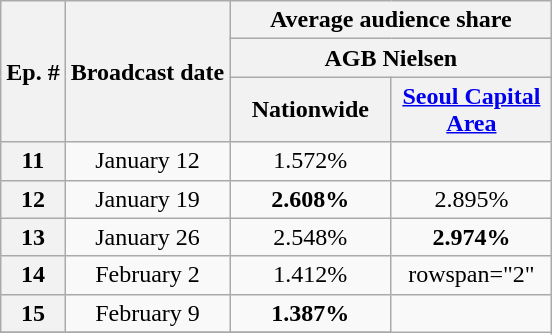<table class="wikitable" style="text-align:center">
<tr>
<th rowspan="3">Ep. #</th>
<th rowspan="3">Broadcast date</th>
<th colspan="2">Average audience share</th>
</tr>
<tr>
<th colspan="2">AGB Nielsen</th>
</tr>
<tr>
<th width=100>Nationwide</th>
<th width=100><a href='#'>Seoul Capital Area</a></th>
</tr>
<tr>
<th>11</th>
<td>January 12</td>
<td>1.572%</td>
<td></td>
</tr>
<tr>
<th>12</th>
<td>January 19</td>
<td><span><strong>2.608%</strong></span></td>
<td>2.895%</td>
</tr>
<tr>
<th>13</th>
<td>January 26</td>
<td>2.548%</td>
<td><span><strong>2.974%</strong></span></td>
</tr>
<tr>
<th>14</th>
<td>February 2</td>
<td>1.412%</td>
<td>rowspan="2" </td>
</tr>
<tr>
<th>15</th>
<td>February 9</td>
<td><span><strong>1.387%</strong></span></td>
</tr>
<tr>
</tr>
</table>
